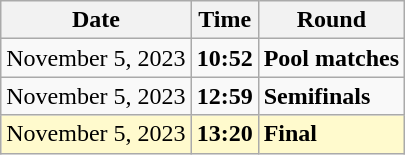<table class="wikitable">
<tr>
<th>Date</th>
<th>Time</th>
<th>Round</th>
</tr>
<tr>
<td>November 5, 2023</td>
<td><strong>10:52</strong></td>
<td><strong>Pool matches</strong></td>
</tr>
<tr>
<td>November 5, 2023</td>
<td><strong>12:59</strong></td>
<td><strong>Semifinals</strong></td>
</tr>
<tr style=background:lemonchiffon>
<td>November 5, 2023</td>
<td><strong>13:20</strong></td>
<td><strong>Final</strong></td>
</tr>
</table>
